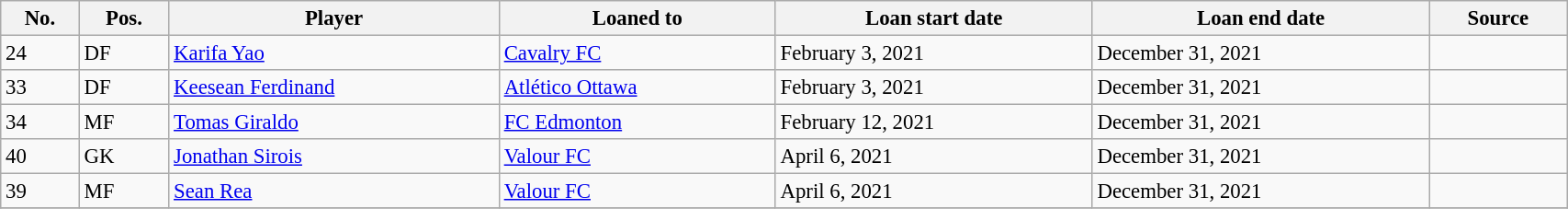<table class="wikitable sortable" style="width:90%; text-align:center; font-size:95%; text-align:left;">
<tr>
<th>No.</th>
<th>Pos.</th>
<th>Player</th>
<th>Loaned to</th>
<th>Loan start date</th>
<th>Loan end date</th>
<th>Source</th>
</tr>
<tr>
<td>24</td>
<td>DF</td>
<td> <a href='#'>Karifa Yao</a></td>
<td> <a href='#'>Cavalry FC</a></td>
<td>February 3, 2021</td>
<td>December 31, 2021</td>
<td></td>
</tr>
<tr>
<td>33</td>
<td>DF</td>
<td> <a href='#'>Keesean Ferdinand</a></td>
<td> <a href='#'>Atlético Ottawa</a></td>
<td>February 3, 2021</td>
<td>December 31, 2021</td>
<td></td>
</tr>
<tr>
<td>34</td>
<td>MF</td>
<td> <a href='#'>Tomas Giraldo</a></td>
<td> <a href='#'>FC Edmonton</a></td>
<td>February 12, 2021</td>
<td>December 31, 2021</td>
<td></td>
</tr>
<tr>
<td>40</td>
<td>GK</td>
<td> <a href='#'>Jonathan Sirois</a></td>
<td> <a href='#'>Valour FC</a></td>
<td>April 6, 2021</td>
<td>December 31, 2021</td>
<td></td>
</tr>
<tr>
<td>39</td>
<td>MF</td>
<td> <a href='#'>Sean Rea</a></td>
<td> <a href='#'>Valour FC</a></td>
<td>April 6, 2021</td>
<td>December 31, 2021</td>
<td></td>
</tr>
<tr>
</tr>
</table>
